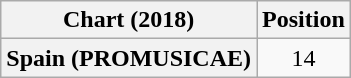<table class="wikitable plainrowheaders" style="text-align:center">
<tr>
<th scope="col">Chart (2018)</th>
<th scope="col">Position</th>
</tr>
<tr>
<th scope="row">Spain (PROMUSICAE)</th>
<td>14</td>
</tr>
</table>
